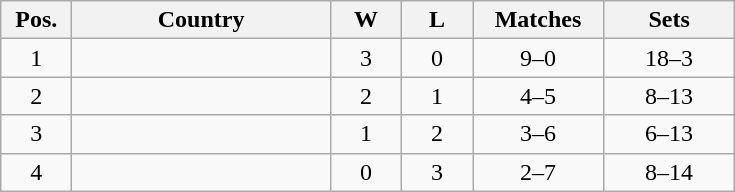<table class="wikitable" style="text-align:center;">
<tr>
<th width=40>Pos.</th>
<th width=165>Country</th>
<th width=40>W</th>
<th width=40>L</th>
<th width=80>Matches</th>
<th width=80>Sets</th>
</tr>
<tr>
<td>1</td>
<td style="text-align:left;"></td>
<td>3</td>
<td>0</td>
<td>9–0</td>
<td>18–3</td>
</tr>
<tr>
<td>2</td>
<td style="text-align:left;"></td>
<td>2</td>
<td>1</td>
<td>4–5</td>
<td>8–13</td>
</tr>
<tr>
<td>3</td>
<td style="text-align:left;"></td>
<td>1</td>
<td>2</td>
<td>3–6</td>
<td>6–13</td>
</tr>
<tr>
<td>4</td>
<td style="text-align:left;"></td>
<td>0</td>
<td>3</td>
<td>2–7</td>
<td>8–14</td>
</tr>
</table>
